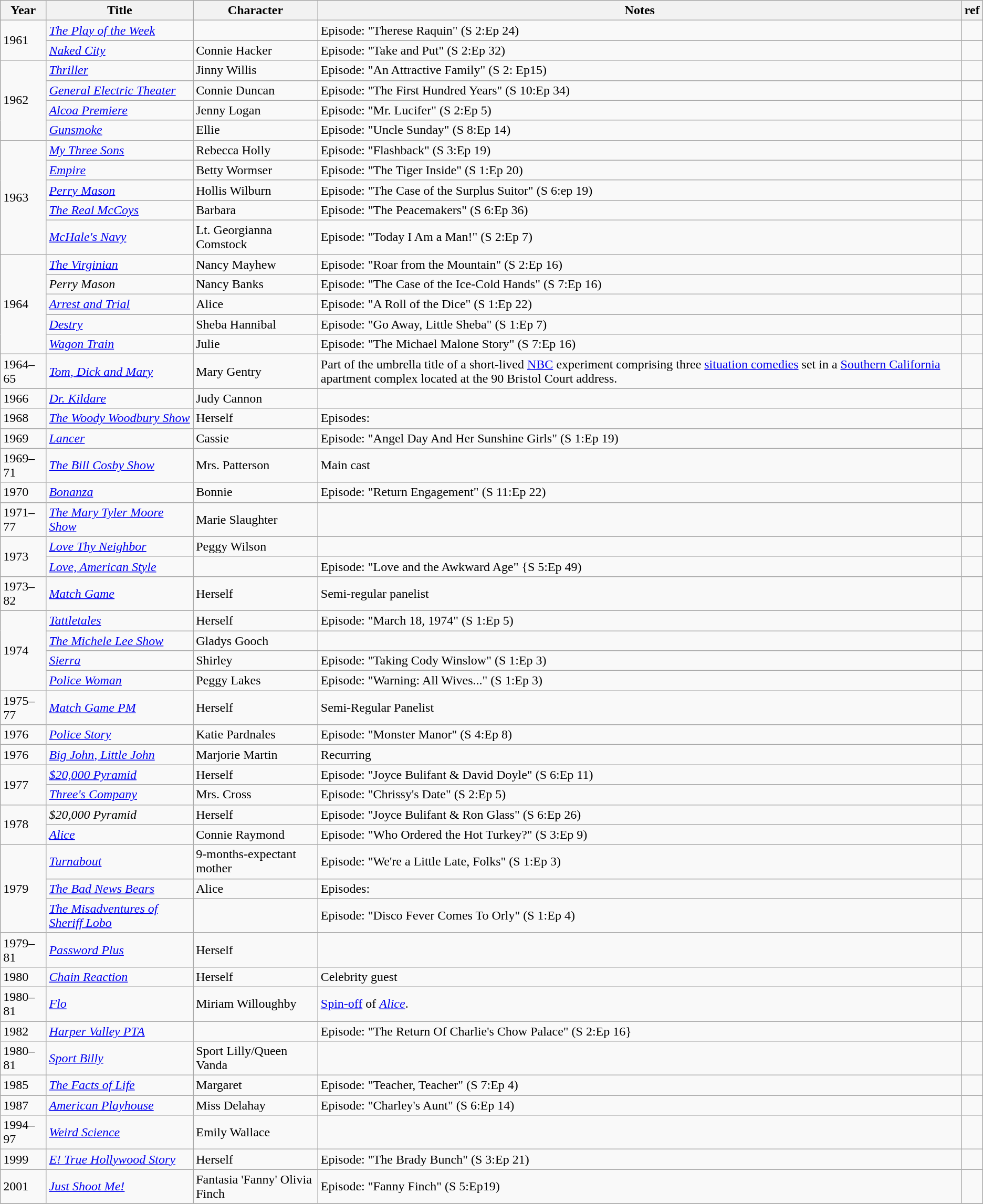<table class="wikitable sortable plainrowheaders">
<tr>
<th>Year</th>
<th>Title</th>
<th>Character</th>
<th>Notes</th>
<th>ref</th>
</tr>
<tr>
<td rowspan="2">1961</td>
<td><em><a href='#'>The Play of the Week</a></em></td>
<td></td>
<td>Episode: "Therese Raquin" (S 2:Ep 24)</td>
<td></td>
</tr>
<tr>
<td><em><a href='#'>Naked City</a></em></td>
<td>Connie Hacker</td>
<td>Episode: "Take and Put" (S 2:Ep 32)</td>
<td></td>
</tr>
<tr>
<td rowspan="4">1962</td>
<td><em><a href='#'>Thriller</a></em></td>
<td>Jinny Willis</td>
<td>Episode: "An Attractive Family" (S 2: Ep15)</td>
<td></td>
</tr>
<tr>
<td><em><a href='#'>General Electric Theater</a></em></td>
<td>Connie Duncan</td>
<td>Episode: "The First Hundred Years" (S 10:Ep 34)</td>
<td></td>
</tr>
<tr>
<td><em><a href='#'>Alcoa Premiere</a></em></td>
<td>Jenny Logan</td>
<td>Episode: "Mr. Lucifer" (S 2:Ep 5)</td>
<td></td>
</tr>
<tr>
<td><em><a href='#'>Gunsmoke</a></em></td>
<td>Ellie</td>
<td>Episode: "Uncle Sunday" (S 8:Ep 14)</td>
<td></td>
</tr>
<tr>
<td rowspan="5">1963</td>
<td><em><a href='#'>My Three Sons</a></em></td>
<td>Rebecca Holly</td>
<td>Episode: "Flashback" (S 3:Ep 19)</td>
<td></td>
</tr>
<tr>
<td><em><a href='#'>Empire</a></em></td>
<td>Betty Wormser</td>
<td>Episode: "The Tiger Inside" (S 1:Ep 20)</td>
<td></td>
</tr>
<tr>
<td><em><a href='#'>Perry Mason</a></em></td>
<td>Hollis Wilburn</td>
<td>Episode: "The Case of the Surplus Suitor" (S 6:ep 19)</td>
<td></td>
</tr>
<tr>
<td><em><a href='#'>The Real McCoys</a></em></td>
<td>Barbara</td>
<td>Episode: "The Peacemakers" (S 6:Ep 36)</td>
<td></td>
</tr>
<tr>
<td><em><a href='#'>McHale's Navy</a></em></td>
<td>Lt. Georgianna Comstock</td>
<td>Episode: "Today I Am a Man!" (S 2:Ep 7)</td>
<td></td>
</tr>
<tr>
<td rowspan="5">1964</td>
<td><em><a href='#'>The Virginian</a></em></td>
<td>Nancy Mayhew</td>
<td>Episode: "Roar from the Mountain" (S 2:Ep 16)</td>
<td></td>
</tr>
<tr>
<td><em>Perry Mason</em></td>
<td>Nancy Banks</td>
<td>Episode: "The Case of the Ice-Cold Hands" (S 7:Ep 16)</td>
<td></td>
</tr>
<tr>
<td><em><a href='#'>Arrest and Trial</a></em></td>
<td>Alice</td>
<td>Episode: "A Roll of the Dice" (S 1:Ep 22)</td>
<td></td>
</tr>
<tr>
<td><em><a href='#'>Destry</a></em></td>
<td>Sheba Hannibal</td>
<td>Episode: "Go Away, Little Sheba" (S 1:Ep 7)</td>
<td></td>
</tr>
<tr>
<td><em><a href='#'>Wagon Train</a></em></td>
<td>Julie</td>
<td>Episode: "The Michael Malone Story" (S 7:Ep 16)</td>
<td></td>
</tr>
<tr>
<td>1964–65</td>
<td><em><a href='#'>Tom, Dick and Mary</a></em></td>
<td>Mary Gentry</td>
<td>Part of the umbrella title of a short-lived <a href='#'>NBC</a> experiment comprising three <a href='#'>situation comedies</a> set in a <a href='#'>Southern California</a> apartment complex located at the 90 Bristol Court address.</td>
<td></td>
</tr>
<tr>
<td>1966</td>
<td><em><a href='#'>Dr. Kildare</a></em></td>
<td>Judy Cannon</td>
<td></td>
<td></td>
</tr>
<tr>
<td>1968</td>
<td><em><a href='#'>The Woody Woodbury Show</a></em></td>
<td>Herself</td>
<td>Episodes: </td>
<td></td>
</tr>
<tr>
<td>1969</td>
<td><em><a href='#'>Lancer</a></em></td>
<td>Cassie</td>
<td>Episode: "Angel Day And Her Sunshine Girls" (S 1:Ep 19)</td>
<td></td>
</tr>
<tr>
<td>1969–71</td>
<td><em><a href='#'>The Bill Cosby Show</a></em></td>
<td>Mrs. Patterson</td>
<td>Main cast</td>
<td></td>
</tr>
<tr>
<td>1970</td>
<td><em><a href='#'>Bonanza</a></em></td>
<td>Bonnie</td>
<td>Episode: "Return Engagement" (S 11:Ep 22)</td>
<td></td>
</tr>
<tr>
<td>1971–77</td>
<td><em><a href='#'>The Mary Tyler Moore Show</a></em></td>
<td>Marie Slaughter</td>
<td></td>
<td></td>
</tr>
<tr>
<td rowspan="2">1973</td>
<td><em><a href='#'>Love Thy Neighbor</a></em></td>
<td>Peggy Wilson</td>
<td></td>
<td></td>
</tr>
<tr>
<td><em><a href='#'>Love, American Style</a></em></td>
<td></td>
<td>Episode: "Love and the Awkward Age" {S 5:Ep 49)</td>
<td></td>
</tr>
<tr>
<td>1973–82</td>
<td><em><a href='#'>Match Game</a></em></td>
<td>Herself</td>
<td>Semi-regular panelist</td>
<td></td>
</tr>
<tr>
<td rowspan="4">1974</td>
<td><em><a href='#'>Tattletales</a></em></td>
<td>Herself</td>
<td>Episode: "March 18, 1974" (S 1:Ep 5)</td>
<td></td>
</tr>
<tr>
<td><em><a href='#'>The Michele Lee Show</a></em></td>
<td>Gladys Gooch</td>
<td></td>
<td></td>
</tr>
<tr>
<td><em><a href='#'>Sierra</a></em></td>
<td>Shirley</td>
<td>Episode: "Taking Cody Winslow" (S 1:Ep 3)</td>
<td></td>
</tr>
<tr>
<td><em><a href='#'>Police Woman</a></em></td>
<td>Peggy Lakes</td>
<td>Episode: "Warning: All Wives..." (S 1:Ep 3)</td>
<td></td>
</tr>
<tr>
<td>1975–77</td>
<td><em><a href='#'>Match Game PM</a></em></td>
<td>Herself</td>
<td>Semi-Regular Panelist</td>
<td></td>
</tr>
<tr>
<td>1976</td>
<td><em><a href='#'>Police Story</a></em></td>
<td>Katie Pardnales</td>
<td>Episode: "Monster Manor" (S 4:Ep 8)</td>
<td></td>
</tr>
<tr>
<td>1976</td>
<td><em><a href='#'>Big John, Little John</a></em></td>
<td>Marjorie Martin</td>
<td>Recurring</td>
<td></td>
</tr>
<tr>
<td rowspan="2">1977</td>
<td><em><a href='#'>$20,000 Pyramid</a></em></td>
<td>Herself</td>
<td>Episode: "Joyce Bulifant & David Doyle" (S 6:Ep 11)</td>
<td></td>
</tr>
<tr>
<td><em><a href='#'>Three's Company</a></em></td>
<td>Mrs. Cross</td>
<td>Episode: "Chrissy's Date" (S 2:Ep 5)</td>
<td></td>
</tr>
<tr>
<td rowspan="2">1978</td>
<td><em>$20,000 Pyramid</em></td>
<td>Herself</td>
<td>Episode: "Joyce Bulifant & Ron Glass" (S 6:Ep 26)</td>
<td></td>
</tr>
<tr>
<td><em><a href='#'>Alice</a></em></td>
<td>Connie Raymond</td>
<td>Episode: "Who Ordered the Hot Turkey?" (S 3:Ep 9)</td>
<td></td>
</tr>
<tr>
<td rowspan="3">1979</td>
<td><em><a href='#'>Turnabout</a></em></td>
<td>9-months-expectant mother</td>
<td>Episode: "We're a Little Late, Folks" (S 1:Ep 3)</td>
<td></td>
</tr>
<tr>
<td><em><a href='#'>The Bad News Bears</a></em></td>
<td>Alice</td>
<td>Episodes:</td>
<td></td>
</tr>
<tr>
<td><em><a href='#'>The Misadventures of Sheriff Lobo</a></em></td>
<td></td>
<td>Episode: "Disco Fever Comes To Orly" (S 1:Ep 4)</td>
<td></td>
</tr>
<tr>
<td>1979–81</td>
<td><em><a href='#'>Password Plus</a></em></td>
<td>Herself</td>
<td></td>
<td></td>
</tr>
<tr>
<td>1980</td>
<td><em><a href='#'>Chain Reaction</a></em></td>
<td>Herself</td>
<td>Celebrity guest</td>
<td></td>
</tr>
<tr>
<td>1980–81</td>
<td><em><a href='#'>Flo</a></em></td>
<td>Miriam Willoughby</td>
<td><a href='#'>Spin-off</a> of <em><a href='#'>Alice</a></em>.</td>
<td></td>
</tr>
<tr>
<td>1982</td>
<td><em><a href='#'>Harper Valley PTA</a></em></td>
<td></td>
<td>Episode: "The Return Of Charlie's Chow Palace" (S 2:Ep 16}</td>
<td></td>
</tr>
<tr>
<td>1980–81</td>
<td><em><a href='#'>Sport Billy</a></em></td>
<td>Sport Lilly/Queen Vanda</td>
<td></td>
<td></td>
</tr>
<tr>
<td>1985</td>
<td><em><a href='#'>The Facts of Life</a></em></td>
<td>Margaret</td>
<td>Episode: "Teacher, Teacher" (S 7:Ep 4)</td>
<td></td>
</tr>
<tr>
<td>1987</td>
<td><em><a href='#'>American Playhouse</a></em></td>
<td>Miss Delahay</td>
<td>Episode: "Charley's Aunt" (S 6:Ep 14)</td>
<td></td>
</tr>
<tr>
<td>1994–97</td>
<td><em><a href='#'>Weird Science</a></em></td>
<td>Emily Wallace</td>
<td></td>
<td></td>
</tr>
<tr>
<td>1999</td>
<td><em><a href='#'>E! True Hollywood Story</a></em></td>
<td>Herself</td>
<td>Episode: "The Brady Bunch" (S 3:Ep 21)</td>
<td></td>
</tr>
<tr>
<td>2001</td>
<td><em><a href='#'>Just Shoot Me!</a></em></td>
<td>Fantasia 'Fanny' Olivia Finch</td>
<td>Episode: "Fanny Finch" (S 5:Ep19)</td>
<td></td>
</tr>
<tr>
</tr>
</table>
